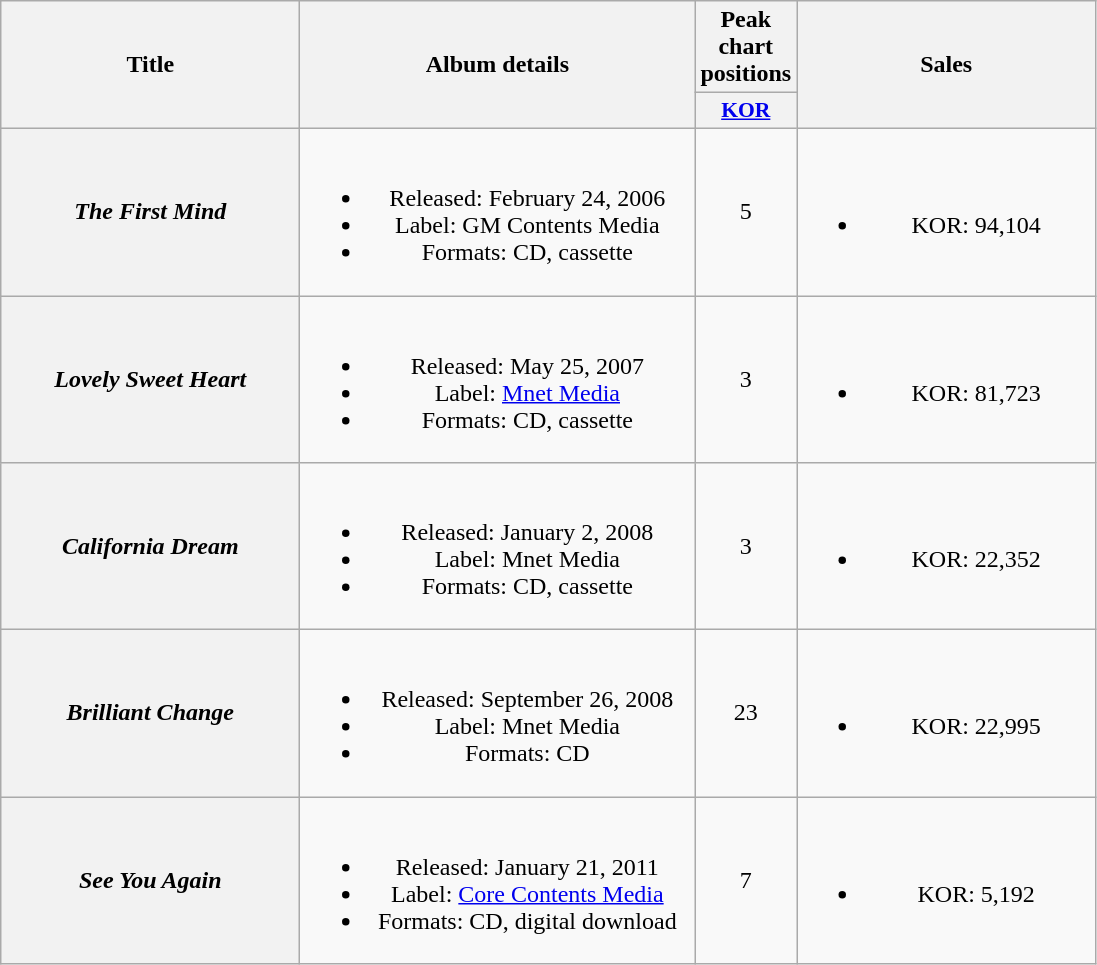<table class="wikitable plainrowheaders" style="text-align:center;" border="1">
<tr>
<th scope="col" rowspan="2" style="width:12em;">Title</th>
<th scope="col" rowspan="2" style="width:16em;">Album details</th>
<th scope="col">Peak<br>chart<br>positions</th>
<th scope="col" rowspan="2" style="width:12em;">Sales</th>
</tr>
<tr>
<th scope="col" style="width:3em;font-size:90%;"><a href='#'>KOR</a><br></th>
</tr>
<tr>
<th scope="row"><em>The First Mind</em></th>
<td><br><ul><li>Released: February 24, 2006</li><li>Label: GM Contents Media</li><li>Formats: CD, cassette</li></ul></td>
<td>5</td>
<td><br><ul><li>KOR: 94,104</li></ul></td>
</tr>
<tr>
<th scope="row"><em>Lovely Sweet Heart</em></th>
<td><br><ul><li>Released: May 25, 2007</li><li>Label: <a href='#'>Mnet Media</a></li><li>Formats: CD, cassette</li></ul></td>
<td>3</td>
<td><br><ul><li>KOR: 81,723</li></ul></td>
</tr>
<tr>
<th scope="row"><em>California Dream</em></th>
<td><br><ul><li>Released: January 2, 2008</li><li>Label: Mnet Media</li><li>Formats: CD, cassette</li></ul></td>
<td>3</td>
<td><br><ul><li>KOR: 22,352</li></ul></td>
</tr>
<tr>
<th scope="row"><em>Brilliant Change</em></th>
<td><br><ul><li>Released: September 26, 2008</li><li>Label: Mnet Media</li><li>Formats: CD</li></ul></td>
<td>23</td>
<td><br><ul><li>KOR: 22,995</li></ul></td>
</tr>
<tr>
<th scope="row"><em>See You Again</em></th>
<td><br><ul><li>Released: January 21, 2011</li><li>Label: <a href='#'>Core Contents Media</a></li><li>Formats: CD, digital download</li></ul></td>
<td>7</td>
<td><br><ul><li>KOR: 5,192</li></ul></td>
</tr>
</table>
